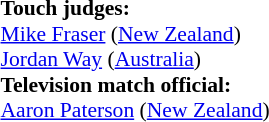<table style="width:100%; font-size:90%;">
<tr>
<td><br><br><strong>Touch judges:</strong>
<br><a href='#'>Mike Fraser</a> (<a href='#'>New Zealand</a>)
<br><a href='#'>Jordan Way</a> (<a href='#'>Australia</a>)
<br><strong>Television match official:</strong>
<br><a href='#'>Aaron Paterson</a> (<a href='#'>New Zealand</a>)</td>
</tr>
</table>
